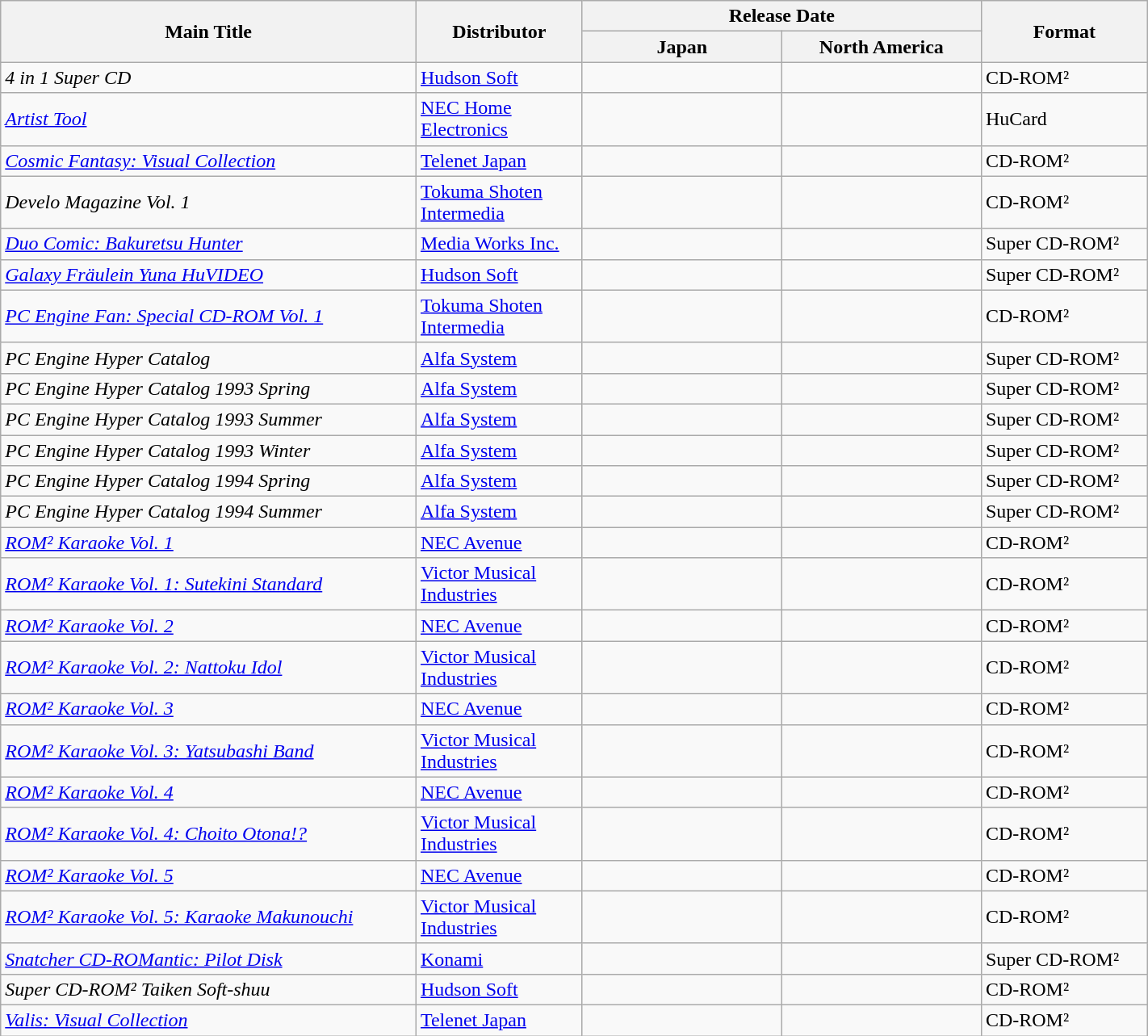<table class="wikitable plainrowheaders sortable" id="softwarelist" style="width: 75%;">
<tr>
<th rowspan="2" width="25%" align="left">Main Title</th>
<th rowspan="2" width="10%" align="left">Distributor</th>
<th colspan="2">Release Date</th>
<th rowspan="2" width="10%" align="left">Format</th>
</tr>
<tr>
<th style="width:12%;">Japan</th>
<th style="width:12%;">North America</th>
</tr>
<tr>
<td><em>4 in 1 Super CD</em></td>
<td><a href='#'>Hudson Soft</a></td>
<td></td>
<td></td>
<td>CD-ROM²</td>
</tr>
<tr>
<td><em><a href='#'>Artist Tool</a></em></td>
<td><a href='#'>NEC Home Electronics</a></td>
<td></td>
<td></td>
<td>HuCard</td>
</tr>
<tr>
<td><em><a href='#'>Cosmic Fantasy: Visual Collection</a></em></td>
<td><a href='#'>Telenet Japan</a></td>
<td></td>
<td></td>
<td>CD-ROM²</td>
</tr>
<tr>
<td><em>Develo Magazine Vol. 1</em></td>
<td><a href='#'>Tokuma Shoten Intermedia</a></td>
<td></td>
<td></td>
<td>CD-ROM²</td>
</tr>
<tr>
<td><em><a href='#'>Duo Comic: Bakuretsu Hunter</a></em></td>
<td><a href='#'>Media Works Inc.</a></td>
<td></td>
<td></td>
<td>Super CD-ROM²</td>
</tr>
<tr>
<td><em><a href='#'>Galaxy Fräulein Yuna HuVIDEO</a></em></td>
<td><a href='#'>Hudson Soft</a></td>
<td></td>
<td></td>
<td>Super CD-ROM²</td>
</tr>
<tr>
<td><em><a href='#'>PC Engine Fan: Special CD-ROM Vol. 1</a></em></td>
<td><a href='#'>Tokuma Shoten Intermedia</a></td>
<td></td>
<td></td>
<td>CD-ROM²</td>
</tr>
<tr>
<td><em>PC Engine Hyper Catalog</em></td>
<td><a href='#'>Alfa System</a></td>
<td></td>
<td></td>
<td>Super CD-ROM²</td>
</tr>
<tr>
<td><em>PC Engine Hyper Catalog 1993 Spring</em></td>
<td><a href='#'>Alfa System</a></td>
<td></td>
<td></td>
<td>Super CD-ROM²</td>
</tr>
<tr>
<td><em>PC Engine Hyper Catalog 1993 Summer</em></td>
<td><a href='#'>Alfa System</a></td>
<td></td>
<td></td>
<td>Super CD-ROM²</td>
</tr>
<tr>
<td><em>PC Engine Hyper Catalog 1993 Winter</em></td>
<td><a href='#'>Alfa System</a></td>
<td></td>
<td></td>
<td>Super CD-ROM²</td>
</tr>
<tr>
<td><em>PC Engine Hyper Catalog 1994 Spring</em></td>
<td><a href='#'>Alfa System</a></td>
<td></td>
<td></td>
<td>Super CD-ROM²</td>
</tr>
<tr>
<td><em>PC Engine Hyper Catalog 1994 Summer</em></td>
<td><a href='#'>Alfa System</a></td>
<td></td>
<td></td>
<td>Super CD-ROM²</td>
</tr>
<tr>
<td><em><a href='#'>ROM² Karaoke Vol. 1</a></em></td>
<td><a href='#'>NEC Avenue</a></td>
<td></td>
<td></td>
<td>CD-ROM²</td>
</tr>
<tr>
<td><em><a href='#'>ROM² Karaoke Vol. 1: Sutekini Standard</a></em></td>
<td><a href='#'>Victor Musical Industries</a></td>
<td></td>
<td></td>
<td>CD-ROM²</td>
</tr>
<tr>
<td><em><a href='#'>ROM² Karaoke Vol. 2</a></em></td>
<td><a href='#'>NEC Avenue</a></td>
<td></td>
<td></td>
<td>CD-ROM²</td>
</tr>
<tr>
<td><em><a href='#'>ROM² Karaoke Vol. 2: Nattoku Idol</a></em></td>
<td><a href='#'>Victor Musical Industries</a></td>
<td></td>
<td></td>
<td>CD-ROM²</td>
</tr>
<tr>
<td><em><a href='#'>ROM² Karaoke Vol. 3</a></em></td>
<td><a href='#'>NEC Avenue</a></td>
<td></td>
<td></td>
<td>CD-ROM²</td>
</tr>
<tr>
<td><em><a href='#'>ROM² Karaoke Vol. 3: Yatsubashi Band</a></em></td>
<td><a href='#'>Victor Musical Industries</a></td>
<td></td>
<td></td>
<td>CD-ROM²</td>
</tr>
<tr>
<td><em><a href='#'>ROM² Karaoke Vol. 4</a></em></td>
<td><a href='#'>NEC Avenue</a></td>
<td></td>
<td></td>
<td>CD-ROM²</td>
</tr>
<tr>
<td><em><a href='#'>ROM² Karaoke Vol. 4: Choito Otona!?</a></em></td>
<td><a href='#'>Victor Musical Industries</a></td>
<td></td>
<td></td>
<td>CD-ROM²</td>
</tr>
<tr>
<td><em><a href='#'>ROM² Karaoke Vol. 5</a></em></td>
<td><a href='#'>NEC Avenue</a></td>
<td></td>
<td></td>
<td>CD-ROM²</td>
</tr>
<tr>
<td><em><a href='#'>ROM² Karaoke Vol. 5: Karaoke Makunouchi</a></em></td>
<td><a href='#'>Victor Musical Industries</a></td>
<td></td>
<td></td>
<td>CD-ROM²</td>
</tr>
<tr>
<td><em><a href='#'>Snatcher CD-ROMantic: Pilot Disk</a></em></td>
<td><a href='#'>Konami</a></td>
<td></td>
<td></td>
<td>Super CD-ROM²</td>
</tr>
<tr>
<td><em>Super CD-ROM² Taiken Soft-shuu</em></td>
<td><a href='#'>Hudson Soft</a></td>
<td></td>
<td></td>
<td>CD-ROM²</td>
</tr>
<tr>
<td><em><a href='#'>Valis: Visual Collection</a></em></td>
<td><a href='#'>Telenet Japan</a></td>
<td></td>
<td></td>
<td>CD-ROM²</td>
</tr>
</table>
